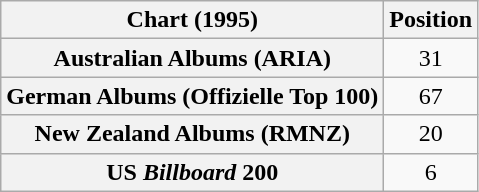<table class="wikitable plainrowheaders">
<tr>
<th scope="col">Chart (1995)</th>
<th scope="col">Position</th>
</tr>
<tr>
<th scope="row">Australian Albums (ARIA)</th>
<td align="center">31</td>
</tr>
<tr>
<th scope="row">German Albums (Offizielle Top 100)</th>
<td align="center">67</td>
</tr>
<tr>
<th scope="row">New Zealand Albums (RMNZ)</th>
<td align="center">20</td>
</tr>
<tr>
<th scope="row">US <em>Billboard</em> 200</th>
<td align="center">6</td>
</tr>
</table>
